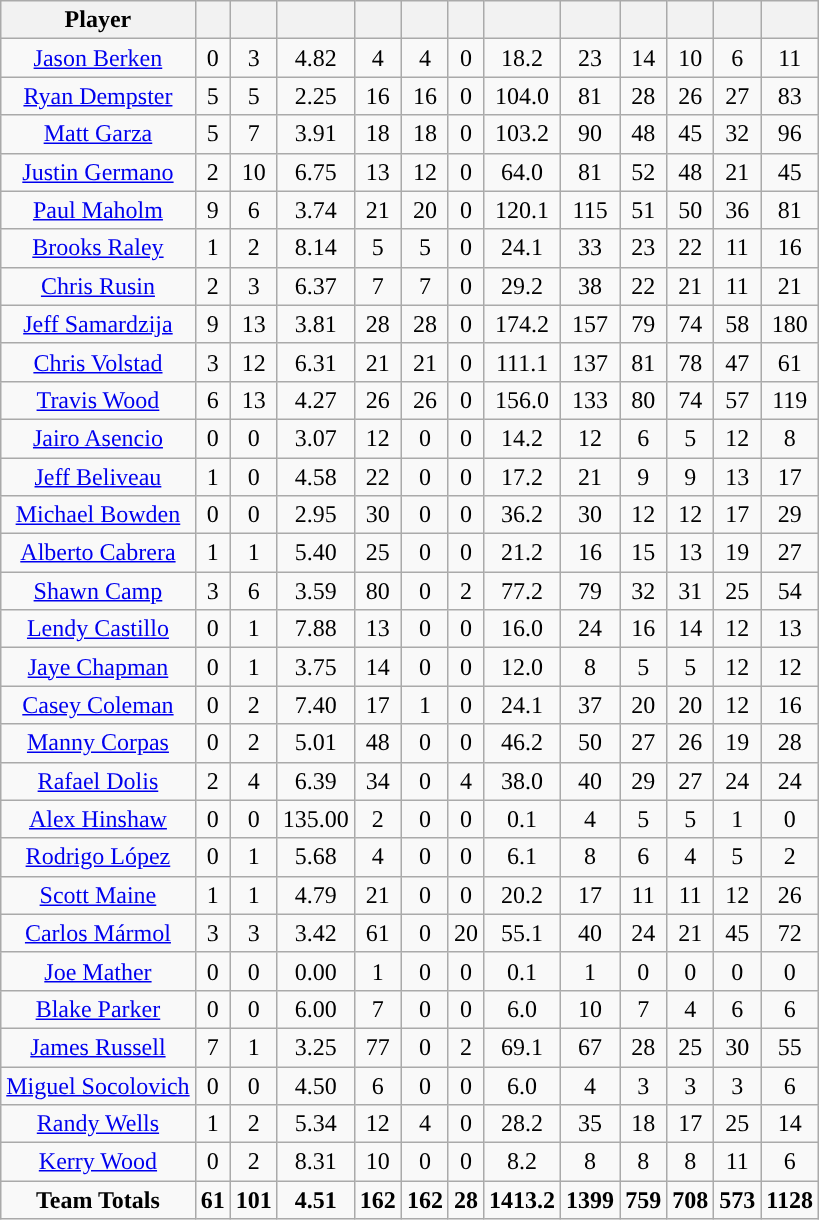<table class="wikitable sortable" style="text-align:center;">
<tr>
<th>Player</th>
<th></th>
<th></th>
<th></th>
<th></th>
<th></th>
<th></th>
<th></th>
<th></th>
<th></th>
<th></th>
<th></th>
<th></th>
</tr>
<tr>
<td><a href='#'>Jason Berken</a></td>
<td>0</td>
<td>3</td>
<td>4.82</td>
<td>4</td>
<td>4</td>
<td>0</td>
<td>18.2</td>
<td>23</td>
<td>14</td>
<td>10</td>
<td>6</td>
<td>11</td>
</tr>
<tr>
<td><a href='#'>Ryan Dempster</a></td>
<td>5</td>
<td>5</td>
<td>2.25</td>
<td>16</td>
<td>16</td>
<td>0</td>
<td>104.0</td>
<td>81</td>
<td>28</td>
<td>26</td>
<td>27</td>
<td>83</td>
</tr>
<tr>
<td><a href='#'>Matt Garza</a></td>
<td>5</td>
<td>7</td>
<td>3.91</td>
<td>18</td>
<td>18</td>
<td>0</td>
<td>103.2</td>
<td>90</td>
<td>48</td>
<td>45</td>
<td>32</td>
<td>96</td>
</tr>
<tr>
<td><a href='#'>Justin Germano</a></td>
<td>2</td>
<td>10</td>
<td>6.75</td>
<td>13</td>
<td>12</td>
<td>0</td>
<td>64.0</td>
<td>81</td>
<td>52</td>
<td>48</td>
<td>21</td>
<td>45</td>
</tr>
<tr>
<td><a href='#'>Paul Maholm</a></td>
<td>9</td>
<td>6</td>
<td>3.74</td>
<td>21</td>
<td>20</td>
<td>0</td>
<td>120.1</td>
<td>115</td>
<td>51</td>
<td>50</td>
<td>36</td>
<td>81</td>
</tr>
<tr>
<td><a href='#'>Brooks Raley</a></td>
<td>1</td>
<td>2</td>
<td>8.14</td>
<td>5</td>
<td>5</td>
<td>0</td>
<td>24.1</td>
<td>33</td>
<td>23</td>
<td>22</td>
<td>11</td>
<td>16</td>
</tr>
<tr>
<td><a href='#'>Chris Rusin</a></td>
<td>2</td>
<td>3</td>
<td>6.37</td>
<td>7</td>
<td>7</td>
<td>0</td>
<td>29.2</td>
<td>38</td>
<td>22</td>
<td>21</td>
<td>11</td>
<td>21</td>
</tr>
<tr>
<td><a href='#'>Jeff Samardzija</a></td>
<td>9</td>
<td>13</td>
<td>3.81</td>
<td>28</td>
<td>28</td>
<td>0</td>
<td>174.2</td>
<td>157</td>
<td>79</td>
<td>74</td>
<td>58</td>
<td>180</td>
</tr>
<tr>
<td><a href='#'>Chris Volstad</a></td>
<td>3</td>
<td>12</td>
<td>6.31</td>
<td>21</td>
<td>21</td>
<td>0</td>
<td>111.1</td>
<td>137</td>
<td>81</td>
<td>78</td>
<td>47</td>
<td>61</td>
</tr>
<tr>
<td><a href='#'>Travis Wood</a></td>
<td>6</td>
<td>13</td>
<td>4.27</td>
<td>26</td>
<td>26</td>
<td>0</td>
<td>156.0</td>
<td>133</td>
<td>80</td>
<td>74</td>
<td>57</td>
<td>119</td>
</tr>
<tr>
<td><a href='#'>Jairo Asencio</a></td>
<td>0</td>
<td>0</td>
<td>3.07</td>
<td>12</td>
<td>0</td>
<td>0</td>
<td>14.2</td>
<td>12</td>
<td>6</td>
<td>5</td>
<td>12</td>
<td>8</td>
</tr>
<tr>
<td><a href='#'>Jeff Beliveau</a></td>
<td>1</td>
<td>0</td>
<td>4.58</td>
<td>22</td>
<td>0</td>
<td>0</td>
<td>17.2</td>
<td>21</td>
<td>9</td>
<td>9</td>
<td>13</td>
<td>17</td>
</tr>
<tr>
<td><a href='#'>Michael Bowden</a></td>
<td>0</td>
<td>0</td>
<td>2.95</td>
<td>30</td>
<td>0</td>
<td>0</td>
<td>36.2</td>
<td>30</td>
<td>12</td>
<td>12</td>
<td>17</td>
<td>29</td>
</tr>
<tr>
<td><a href='#'>Alberto Cabrera</a></td>
<td>1</td>
<td>1</td>
<td>5.40</td>
<td>25</td>
<td>0</td>
<td>0</td>
<td>21.2</td>
<td>16</td>
<td>15</td>
<td>13</td>
<td>19</td>
<td>27</td>
</tr>
<tr>
<td><a href='#'>Shawn Camp</a></td>
<td>3</td>
<td>6</td>
<td>3.59</td>
<td>80</td>
<td>0</td>
<td>2</td>
<td>77.2</td>
<td>79</td>
<td>32</td>
<td>31</td>
<td>25</td>
<td>54</td>
</tr>
<tr>
<td><a href='#'>Lendy Castillo</a></td>
<td>0</td>
<td>1</td>
<td>7.88</td>
<td>13</td>
<td>0</td>
<td>0</td>
<td>16.0</td>
<td>24</td>
<td>16</td>
<td>14</td>
<td>12</td>
<td>13</td>
</tr>
<tr>
<td><a href='#'>Jaye Chapman</a></td>
<td>0</td>
<td>1</td>
<td>3.75</td>
<td>14</td>
<td>0</td>
<td>0</td>
<td>12.0</td>
<td>8</td>
<td>5</td>
<td>5</td>
<td>12</td>
<td>12</td>
</tr>
<tr>
<td><a href='#'>Casey Coleman</a></td>
<td>0</td>
<td>2</td>
<td>7.40</td>
<td>17</td>
<td>1</td>
<td>0</td>
<td>24.1</td>
<td>37</td>
<td>20</td>
<td>20</td>
<td>12</td>
<td>16</td>
</tr>
<tr>
<td><a href='#'>Manny Corpas</a></td>
<td>0</td>
<td>2</td>
<td>5.01</td>
<td>48</td>
<td>0</td>
<td>0</td>
<td>46.2</td>
<td>50</td>
<td>27</td>
<td>26</td>
<td>19</td>
<td>28</td>
</tr>
<tr>
<td><a href='#'>Rafael Dolis</a></td>
<td>2</td>
<td>4</td>
<td>6.39</td>
<td>34</td>
<td>0</td>
<td>4</td>
<td>38.0</td>
<td>40</td>
<td>29</td>
<td>27</td>
<td>24</td>
<td>24</td>
</tr>
<tr>
<td><a href='#'>Alex Hinshaw</a></td>
<td>0</td>
<td>0</td>
<td>135.00</td>
<td>2</td>
<td>0</td>
<td>0</td>
<td>0.1</td>
<td>4</td>
<td>5</td>
<td>5</td>
<td>1</td>
<td>0</td>
</tr>
<tr>
<td><a href='#'>Rodrigo López</a></td>
<td>0</td>
<td>1</td>
<td>5.68</td>
<td>4</td>
<td>0</td>
<td>0</td>
<td>6.1</td>
<td>8</td>
<td>6</td>
<td>4</td>
<td>5</td>
<td>2</td>
</tr>
<tr>
<td><a href='#'>Scott Maine</a></td>
<td>1</td>
<td>1</td>
<td>4.79</td>
<td>21</td>
<td>0</td>
<td>0</td>
<td>20.2</td>
<td>17</td>
<td>11</td>
<td>11</td>
<td>12</td>
<td>26</td>
</tr>
<tr>
<td><a href='#'>Carlos Mármol</a></td>
<td>3</td>
<td>3</td>
<td>3.42</td>
<td>61</td>
<td>0</td>
<td>20</td>
<td>55.1</td>
<td>40</td>
<td>24</td>
<td>21</td>
<td>45</td>
<td>72</td>
</tr>
<tr>
<td><a href='#'>Joe Mather</a></td>
<td>0</td>
<td>0</td>
<td>0.00</td>
<td>1</td>
<td>0</td>
<td>0</td>
<td>0.1</td>
<td>1</td>
<td>0</td>
<td>0</td>
<td>0</td>
<td>0</td>
</tr>
<tr>
<td><a href='#'>Blake Parker</a></td>
<td>0</td>
<td>0</td>
<td>6.00</td>
<td>7</td>
<td>0</td>
<td>0</td>
<td>6.0</td>
<td>10</td>
<td>7</td>
<td>4</td>
<td>6</td>
<td>6</td>
</tr>
<tr>
<td><a href='#'>James Russell</a></td>
<td>7</td>
<td>1</td>
<td>3.25</td>
<td>77</td>
<td>0</td>
<td>2</td>
<td>69.1</td>
<td>67</td>
<td>28</td>
<td>25</td>
<td>30</td>
<td>55</td>
</tr>
<tr>
<td><a href='#'>Miguel Socolovich</a></td>
<td>0</td>
<td>0</td>
<td>4.50</td>
<td>6</td>
<td>0</td>
<td>0</td>
<td>6.0</td>
<td>4</td>
<td>3</td>
<td>3</td>
<td>3</td>
<td>6</td>
</tr>
<tr>
<td><a href='#'>Randy Wells</a></td>
<td>1</td>
<td>2</td>
<td>5.34</td>
<td>12</td>
<td>4</td>
<td>0</td>
<td>28.2</td>
<td>35</td>
<td>18</td>
<td>17</td>
<td>25</td>
<td>14</td>
</tr>
<tr>
<td><a href='#'>Kerry Wood</a></td>
<td>0</td>
<td>2</td>
<td>8.31</td>
<td>10</td>
<td>0</td>
<td>0</td>
<td>8.2</td>
<td>8</td>
<td>8</td>
<td>8</td>
<td>11</td>
<td>6</td>
</tr>
<tr align=center>
<td><strong>Team Totals</strong></td>
<td><strong>61</strong></td>
<td><strong>101</strong></td>
<td><strong>4.51</strong></td>
<td><strong>162</strong></td>
<td><strong>162</strong></td>
<td><strong>28</strong></td>
<td><strong>1413.2</strong></td>
<td><strong>1399</strong></td>
<td><strong>759</strong></td>
<td><strong>708</strong></td>
<td><strong>573</strong></td>
<td><strong>1128</strong></td>
</tr>
</table>
